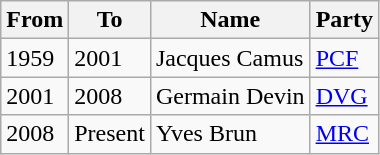<table class="wikitable">
<tr>
<th>From</th>
<th>To</th>
<th>Name</th>
<th>Party</th>
</tr>
<tr>
<td>1959</td>
<td>2001</td>
<td>Jacques Camus</td>
<td><a href='#'>PCF</a></td>
</tr>
<tr>
<td>2001</td>
<td>2008</td>
<td>Germain Devin</td>
<td><a href='#'>DVG</a></td>
</tr>
<tr>
<td>2008</td>
<td>Present</td>
<td>Yves Brun</td>
<td><a href='#'>MRC</a></td>
</tr>
</table>
